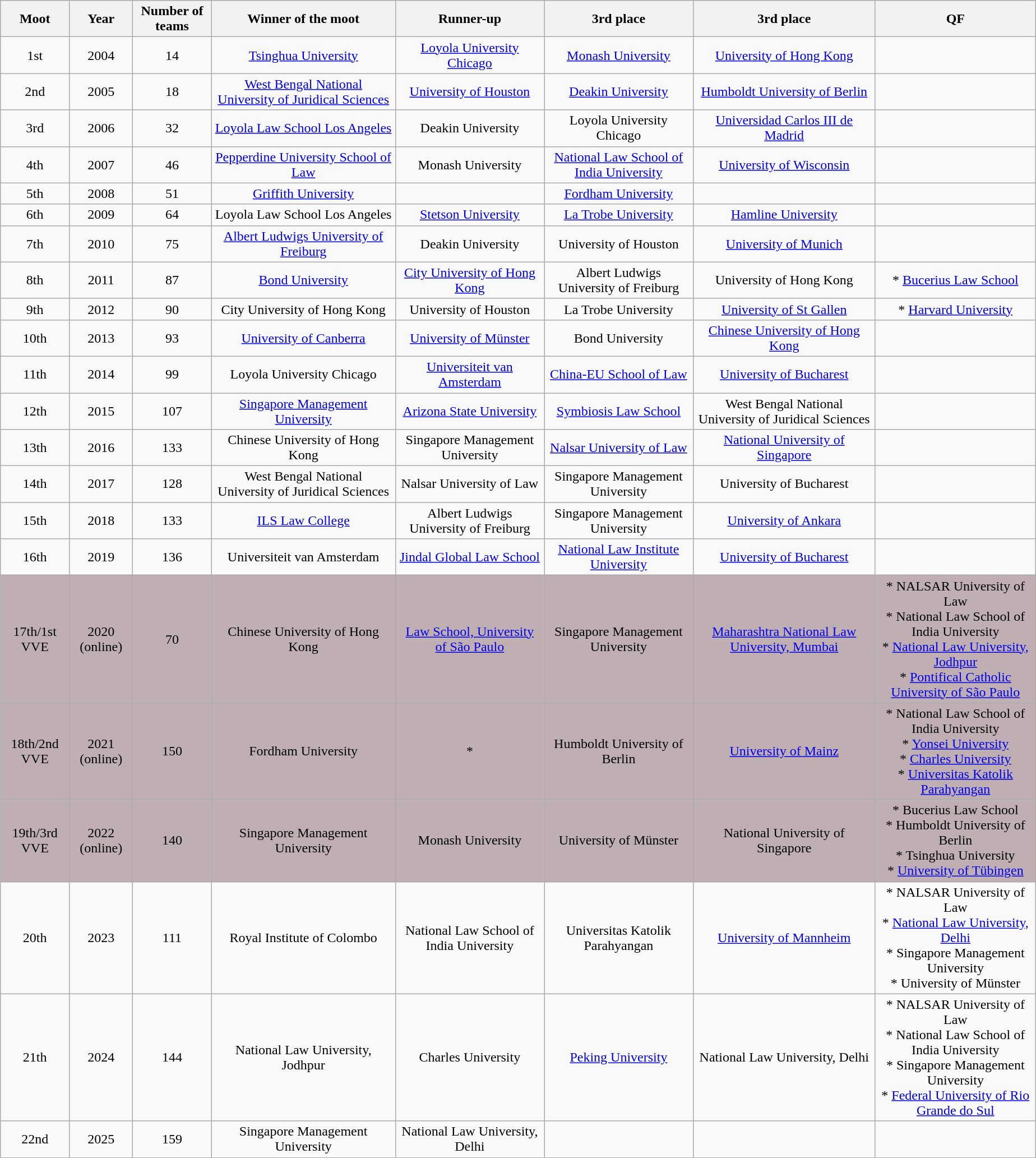<table class="wikitable" style="text-align:center;margin-left:1em;float:center">
<tr ">
<th>Moot</th>
<th>Year</th>
<th>Number of teams</th>
<th>Winner of the moot</th>
<th>Runner-up</th>
<th>3rd place</th>
<th>3rd place</th>
<th>QF</th>
</tr>
<tr>
<td>1st</td>
<td>2004</td>
<td>14</td>
<td><a href='#'>Tsinghua University</a></td>
<td><a href='#'>Loyola University Chicago</a></td>
<td><a href='#'>Monash University</a></td>
<td><a href='#'>University of Hong Kong</a></td>
<td></td>
</tr>
<tr>
<td>2nd</td>
<td>2005</td>
<td>18</td>
<td><a href='#'>West Bengal National University of Juridical Sciences</a></td>
<td><a href='#'>University of Houston</a></td>
<td><a href='#'>Deakin University</a></td>
<td><a href='#'>Humboldt University of Berlin</a></td>
<td></td>
</tr>
<tr>
<td>3rd</td>
<td>2006</td>
<td>32</td>
<td><a href='#'>Loyola Law School Los Angeles</a></td>
<td>Deakin University</td>
<td>Loyola University Chicago</td>
<td><a href='#'>Universidad Carlos III de Madrid</a></td>
<td></td>
</tr>
<tr>
<td>4th</td>
<td>2007</td>
<td>46</td>
<td><a href='#'>Pepperdine University School of Law</a></td>
<td>Monash University</td>
<td><a href='#'>National Law School of India University</a></td>
<td><a href='#'>University of Wisconsin</a></td>
<td></td>
</tr>
<tr>
<td>5th</td>
<td>2008</td>
<td>51</td>
<td><a href='#'>Griffith University</a></td>
<td></td>
<td><a href='#'>Fordham University</a></td>
<td></td>
<td></td>
</tr>
<tr>
<td>6th</td>
<td>2009</td>
<td>64</td>
<td>Loyola  Law School Los Angeles</td>
<td><a href='#'>Stetson University</a></td>
<td><a href='#'>La Trobe University</a></td>
<td><a href='#'>Hamline University</a></td>
<td></td>
</tr>
<tr>
<td>7th</td>
<td>2010</td>
<td>75</td>
<td><a href='#'>Albert Ludwigs University of Freiburg</a></td>
<td>Deakin University</td>
<td>University of Houston</td>
<td><a href='#'>University of Munich</a></td>
<td></td>
</tr>
<tr>
<td>8th</td>
<td>2011</td>
<td>87</td>
<td><a href='#'>Bond University</a></td>
<td><a href='#'>City University of Hong Kong</a></td>
<td>Albert Ludwigs University of Freiburg</td>
<td>University of Hong Kong</td>
<td>* <a href='#'>Bucerius Law School</a></td>
</tr>
<tr>
<td>9th</td>
<td>2012</td>
<td>90</td>
<td>City University of Hong Kong</td>
<td>University of Houston</td>
<td>La Trobe University</td>
<td><a href='#'>University of St Gallen</a></td>
<td>* <a href='#'>Harvard University</a></td>
</tr>
<tr>
<td>10th</td>
<td>2013</td>
<td>93</td>
<td><a href='#'>University of Canberra</a></td>
<td><a href='#'>University of Münster</a></td>
<td>Bond University</td>
<td><a href='#'>Chinese University of Hong Kong</a></td>
<td></td>
</tr>
<tr>
<td>11th</td>
<td>2014</td>
<td>99</td>
<td>Loyola University Chicago</td>
<td><a href='#'>Universiteit van Amsterdam</a></td>
<td><a href='#'>China-EU School of Law</a></td>
<td><a href='#'>University of Bucharest</a></td>
<td></td>
</tr>
<tr>
<td>12th</td>
<td>2015</td>
<td>107</td>
<td><a href='#'>Singapore Management University</a></td>
<td><a href='#'>Arizona State University</a></td>
<td><a href='#'>Symbiosis Law School</a></td>
<td>West Bengal National University of Juridical Sciences</td>
<td></td>
</tr>
<tr>
<td>13th</td>
<td>2016</td>
<td>133</td>
<td>Chinese University of Hong Kong</td>
<td>Singapore Management University</td>
<td><a href='#'>Nalsar University of Law</a></td>
<td><a href='#'>National University of Singapore</a></td>
<td></td>
</tr>
<tr>
<td>14th</td>
<td>2017</td>
<td>128</td>
<td>West Bengal National University of Juridical Sciences</td>
<td>Nalsar University of Law</td>
<td>Singapore Management University</td>
<td>University of Bucharest</td>
<td></td>
</tr>
<tr>
<td>15th</td>
<td>2018</td>
<td>133</td>
<td><a href='#'>ILS Law College</a></td>
<td>Albert Ludwigs University of Freiburg</td>
<td>Singapore Management University</td>
<td><a href='#'>University of Ankara</a></td>
<td></td>
</tr>
<tr>
<td>16th</td>
<td>2019</td>
<td>136</td>
<td>Universiteit van Amsterdam</td>
<td><a href='#'>Jindal Global Law School</a></td>
<td><a href='#'>National Law Institute University</a></td>
<td><a href='#'>University of Bucharest</a></td>
<td></td>
</tr>
<tr bgcolor=#BFAFB2>
<td>17th/1st VVE</td>
<td>2020 (online)</td>
<td>70</td>
<td>Chinese University of Hong Kong</td>
<td><a href='#'>Law School, University of São Paulo</a></td>
<td>Singapore Management University</td>
<td><a href='#'>Maharashtra National Law University, Mumbai</a></td>
<td>* NALSAR University of Law <br> * National Law School of India University <br> * <a href='#'>National Law University, Jodhpur</a> <br> * <a href='#'>Pontifical Catholic University of São Paulo</a> <br></td>
</tr>
<tr bgcolor=#BFAFB2>
<td>18th/2nd VVE</td>
<td>2021 (online)</td>
<td>150</td>
<td>Fordham University</td>
<td>*</td>
<td>Humboldt University of Berlin</td>
<td><a href='#'>University of Mainz</a></td>
<td>* National Law School of India University <br> * <a href='#'>Yonsei University</a> <br> * <a href='#'>Charles University</a> <br> * <a href='#'>Universitas Katolik Parahyangan</a></td>
</tr>
<tr bgcolor=#BFAFB2>
<td>19th/3rd VVE</td>
<td>2022 (online)</td>
<td>140</td>
<td>Singapore Management University</td>
<td>Monash University</td>
<td>University of Münster</td>
<td>National University of Singapore</td>
<td>* Bucerius Law School <br> * Humboldt University of Berlin <br> * Tsinghua University <br> * <a href='#'>University of Tübingen</a></td>
</tr>
<tr>
<td>20th</td>
<td>2023</td>
<td>111</td>
<td>Royal Institute of Colombo</td>
<td>National Law School of India University</td>
<td>Universitas Katolik Parahyangan</td>
<td><a href='#'>University of Mannheim</a></td>
<td>* NALSAR University of Law <br> * <a href='#'>National Law University, Delhi</a> <br> * Singapore Management University <br> * University of Münster</td>
</tr>
<tr>
<td>21th</td>
<td>2024</td>
<td>144</td>
<td>National Law University, Jodhpur</td>
<td>Charles University</td>
<td><a href='#'>Peking University</a></td>
<td>National Law University, Delhi</td>
<td>* NALSAR University of Law <br> * National Law School of India University <br> * Singapore Management University <br> * <a href='#'>Federal University of Rio Grande do Sul</a></td>
</tr>
<tr>
<td>22nd</td>
<td>2025</td>
<td>159</td>
<td>Singapore Management University</td>
<td>National Law University, Delhi</td>
<td></td>
<td></td>
<td></td>
</tr>
</table>
